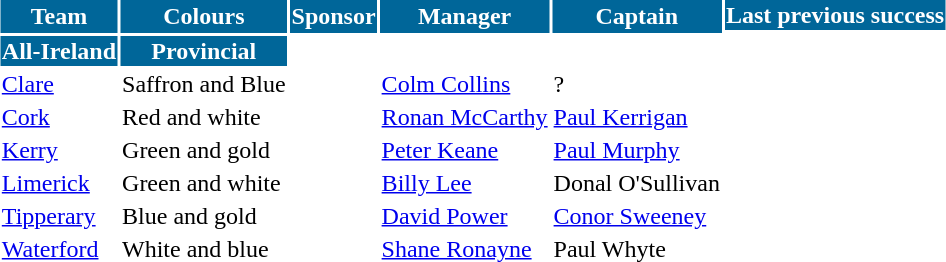<table cellpadding="1" style="margin:1em auto;">
<tr style="background:#069; color:white;">
<th rowspan="2">Team</th>
<th rowspan="2">Colours</th>
<th rowspan="2">Sponsor</th>
<th rowspan="2">Manager</th>
<th rowspan="2">Captain</th>
<th colspan="2">Last previous success</th>
</tr>
<tr>
</tr>
<tr style="background:#069; color:white;">
<th>All-Ireland</th>
<th>Provincial</th>
</tr>
<tr>
<td><a href='#'>Clare</a></td>
<td> Saffron and Blue</td>
<td></td>
<td><a href='#'>Colm Collins</a></td>
<td>?</td>
<td></td>
<td></td>
</tr>
<tr>
<td><a href='#'>Cork</a></td>
<td> Red and white</td>
<td></td>
<td><a href='#'>Ronan McCarthy</a></td>
<td><a href='#'>Paul Kerrigan</a></td>
<td></td>
<td></td>
</tr>
<tr>
<td><a href='#'>Kerry</a></td>
<td> Green and gold</td>
<td></td>
<td><a href='#'>Peter Keane</a></td>
<td><a href='#'>Paul Murphy</a></td>
<td></td>
<td></td>
</tr>
<tr>
<td><a href='#'>Limerick</a></td>
<td> Green and white</td>
<td></td>
<td><a href='#'>Billy Lee</a></td>
<td>Donal O'Sullivan</td>
<td></td>
<td></td>
</tr>
<tr>
<td><a href='#'>Tipperary</a></td>
<td> Blue and gold</td>
<td></td>
<td><a href='#'>David Power</a></td>
<td><a href='#'>Conor Sweeney</a></td>
<td></td>
<td></td>
</tr>
<tr>
<td><a href='#'>Waterford</a></td>
<td> White and blue</td>
<td></td>
<td><a href='#'>Shane Ronayne</a></td>
<td>Paul Whyte</td>
<td></td>
<td></td>
</tr>
</table>
